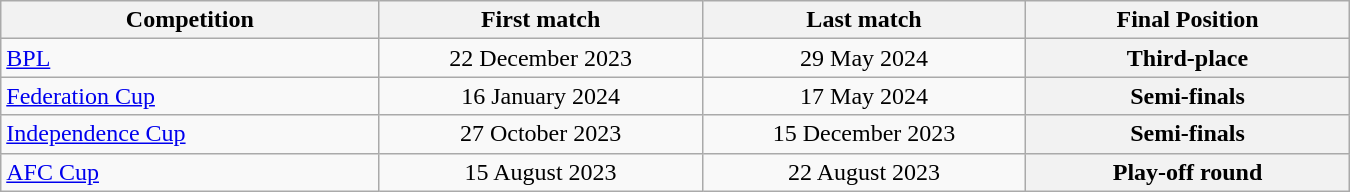<table class="wikitable" style="text-align:center; width:900px; font-size="80%";">
<tr>
<th style="text-align:center; width:200px;">Competition</th>
<th style="text-align:center; width:170px;">First match</th>
<th style="text-align:center; width:170px;">Last match</th>
<th style="text-align:center; width:170px;">Final Position</th>
</tr>
<tr>
<td style="text-align:left;"><a href='#'>BPL</a></td>
<td>22 December 2023</td>
<td>29 May 2024</td>
<th>Third-place</th>
</tr>
<tr>
<td style="text-align:left;"><a href='#'>Federation Cup</a></td>
<td>16 January 2024</td>
<td>17 May 2024</td>
<th>Semi-finals</th>
</tr>
<tr>
<td style="text-align:left;"><a href='#'>Independence Cup</a></td>
<td>27 October 2023</td>
<td>15 December 2023</td>
<th>Semi-finals</th>
</tr>
<tr>
<td style="text-align:left;"><a href='#'>AFC Cup</a></td>
<td>15 August 2023</td>
<td>22 August 2023</td>
<th>Play-off round</th>
</tr>
</table>
